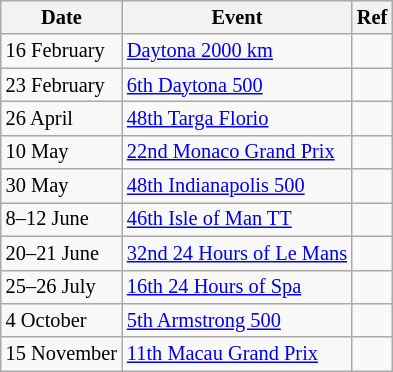<table class="wikitable" style="font-size: 85%">
<tr>
<th>Date</th>
<th>Event</th>
<th>Ref</th>
</tr>
<tr>
<td>16 February</td>
<td><a href='#'>Daytona 2000 km</a></td>
<td></td>
</tr>
<tr>
<td>23 February</td>
<td><a href='#'>6th Daytona 500</a></td>
<td></td>
</tr>
<tr>
<td>26 April</td>
<td><a href='#'>48th Targa Florio</a></td>
<td></td>
</tr>
<tr>
<td>10 May</td>
<td><a href='#'>22nd Monaco Grand Prix</a></td>
<td></td>
</tr>
<tr>
<td>30 May</td>
<td><a href='#'>48th Indianapolis 500</a></td>
<td></td>
</tr>
<tr>
<td>8–12 June</td>
<td><a href='#'>46th Isle of Man TT</a></td>
<td></td>
</tr>
<tr>
<td>20–21 June</td>
<td><a href='#'>32nd 24 Hours of Le Mans</a></td>
<td></td>
</tr>
<tr>
<td>25–26 July</td>
<td><a href='#'>16th 24 Hours of Spa</a></td>
<td></td>
</tr>
<tr>
<td>4 October</td>
<td><a href='#'>5th Armstrong 500</a></td>
<td></td>
</tr>
<tr>
<td>15 November</td>
<td><a href='#'>11th Macau Grand Prix</a></td>
<td></td>
</tr>
</table>
